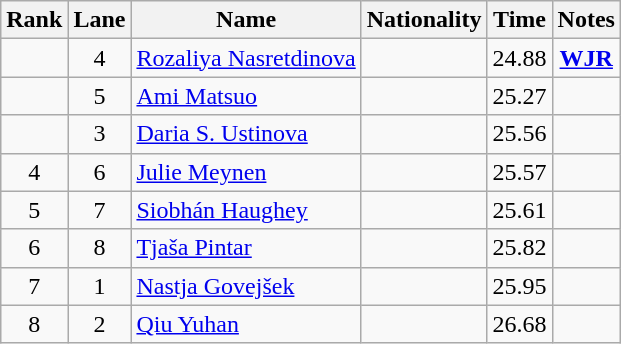<table class="wikitable sortable" style="text-align:center">
<tr>
<th>Rank</th>
<th>Lane</th>
<th>Name</th>
<th>Nationality</th>
<th>Time</th>
<th>Notes</th>
</tr>
<tr>
<td></td>
<td>4</td>
<td align=left><a href='#'>Rozaliya Nasretdinova</a></td>
<td align=left></td>
<td>24.88</td>
<td><strong><a href='#'>WJR</a></strong></td>
</tr>
<tr>
<td></td>
<td>5</td>
<td align=left><a href='#'>Ami Matsuo</a></td>
<td align=left></td>
<td>25.27</td>
<td></td>
</tr>
<tr>
<td></td>
<td>3</td>
<td align=left><a href='#'>Daria S. Ustinova</a></td>
<td align=left></td>
<td>25.56</td>
<td></td>
</tr>
<tr>
<td>4</td>
<td>6</td>
<td align=left><a href='#'>Julie Meynen</a></td>
<td align=left></td>
<td>25.57</td>
<td></td>
</tr>
<tr>
<td>5</td>
<td>7</td>
<td align=left><a href='#'>Siobhán Haughey</a></td>
<td align=left></td>
<td>25.61</td>
<td></td>
</tr>
<tr>
<td>6</td>
<td>8</td>
<td align=left><a href='#'>Tjaša Pintar</a></td>
<td align=left></td>
<td>25.82</td>
<td></td>
</tr>
<tr>
<td>7</td>
<td>1</td>
<td align=left><a href='#'>Nastja Govejšek</a></td>
<td align=left></td>
<td>25.95</td>
<td></td>
</tr>
<tr>
<td>8</td>
<td>2</td>
<td align=left><a href='#'>Qiu Yuhan</a></td>
<td align=left></td>
<td>26.68</td>
<td></td>
</tr>
</table>
